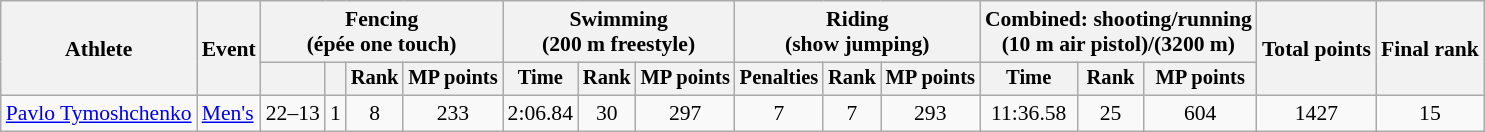<table class="wikitable" style="font-size:90%">
<tr>
<th rowspan="2">Athlete</th>
<th rowspan="2">Event</th>
<th colspan=4>Fencing<br><span>(épée one touch)</span></th>
<th colspan=3>Swimming<br><span>(200 m freestyle)</span></th>
<th colspan=3>Riding<br><span>(show jumping)</span></th>
<th colspan=3>Combined: shooting/running<br><span>(10 m air pistol)/(3200 m)</span></th>
<th rowspan=2>Total points</th>
<th rowspan=2>Final rank</th>
</tr>
<tr style="font-size:95%">
<th></th>
<th></th>
<th>Rank</th>
<th>MP points</th>
<th>Time</th>
<th>Rank</th>
<th>MP points</th>
<th>Penalties</th>
<th>Rank</th>
<th>MP points</th>
<th>Time</th>
<th>Rank</th>
<th>MP points</th>
</tr>
<tr align=center>
<td align=left><a href='#'>Pavlo Tymoshchenko</a></td>
<td align=left><a href='#'>Men's</a></td>
<td>22–13</td>
<td>1</td>
<td>8</td>
<td>233</td>
<td>2:06.84</td>
<td>30</td>
<td>297</td>
<td>7</td>
<td>7</td>
<td>293</td>
<td>11:36.58</td>
<td>25</td>
<td>604</td>
<td>1427</td>
<td>15</td>
</tr>
</table>
